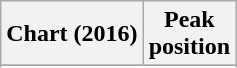<table class="wikitable sortable plainrowheaders">
<tr>
<th>Chart (2016)</th>
<th>Peak<br>position</th>
</tr>
<tr>
</tr>
<tr>
</tr>
<tr>
</tr>
</table>
